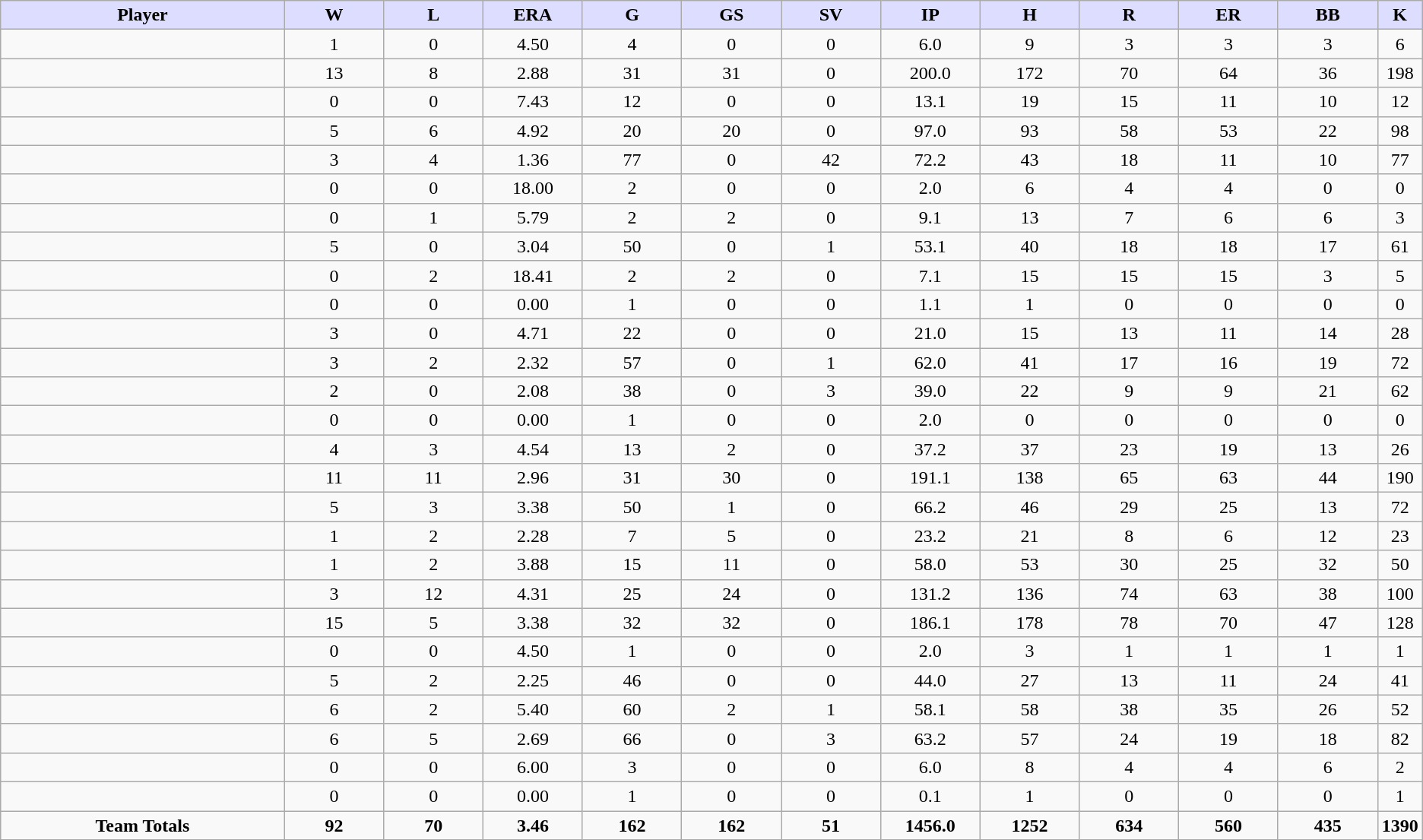<table class="wikitable" style="text-align:center;">
<tr>
<th style="background:#ddf; width:20%;"><strong>Player</strong></th>
<th style="background:#ddf; width:7%;"><strong>W</strong></th>
<th style="background:#ddf; width:7%;"><strong>L</strong></th>
<th style="background:#ddf; width:7%;"><strong>ERA</strong></th>
<th style="background:#ddf; width:7%;"><strong>G</strong></th>
<th style="background:#ddf; width:7%;"><strong>GS</strong></th>
<th style="background:#ddf; width:7%;"><strong>SV</strong></th>
<th style="background:#ddf; width:7%;"><strong>IP</strong></th>
<th style="background:#ddf; width:7%;"><strong>H</strong></th>
<th style="background:#ddf; width:7%;"><strong>R</strong></th>
<th style="background:#ddf; width:7%;"><strong>ER</strong></th>
<th style="background:#ddf; width:7%;"><strong>BB</strong></th>
<th style="background:#ddf; width:7%;"><strong>K</strong></th>
</tr>
<tr>
<td align=left></td>
<td>1</td>
<td>0</td>
<td>4.50</td>
<td>4</td>
<td>0</td>
<td>0</td>
<td>6.0</td>
<td>9</td>
<td>3</td>
<td>3</td>
<td>3</td>
<td>6</td>
</tr>
<tr>
<td align=left></td>
<td>13</td>
<td>8</td>
<td>2.88</td>
<td>31</td>
<td>31</td>
<td>0</td>
<td>200.0</td>
<td>172</td>
<td>70</td>
<td>64</td>
<td>36</td>
<td>198</td>
</tr>
<tr>
<td align=left></td>
<td>0</td>
<td>0</td>
<td>7.43</td>
<td>12</td>
<td>0</td>
<td>0</td>
<td>13.1</td>
<td>19</td>
<td>15</td>
<td>11</td>
<td>10</td>
<td>12</td>
</tr>
<tr>
<td align=left></td>
<td>5</td>
<td>6</td>
<td>4.92</td>
<td>20</td>
<td>20</td>
<td>0</td>
<td>97.0</td>
<td>93</td>
<td>58</td>
<td>53</td>
<td>22</td>
<td>98</td>
</tr>
<tr>
<td align=left></td>
<td>3</td>
<td>4</td>
<td>1.36</td>
<td>77</td>
<td>0</td>
<td>42</td>
<td>72.2</td>
<td>43</td>
<td>18</td>
<td>11</td>
<td>10</td>
<td>77</td>
</tr>
<tr>
<td align=left></td>
<td>0</td>
<td>0</td>
<td>18.00</td>
<td>2</td>
<td>0</td>
<td>0</td>
<td>2.0</td>
<td>6</td>
<td>4</td>
<td>4</td>
<td>0</td>
<td>0</td>
</tr>
<tr>
<td align=left></td>
<td>0</td>
<td>1</td>
<td>5.79</td>
<td>2</td>
<td>2</td>
<td>0</td>
<td>9.1</td>
<td>13</td>
<td>7</td>
<td>6</td>
<td>6</td>
<td>3</td>
</tr>
<tr>
<td align=left></td>
<td>5</td>
<td>0</td>
<td>3.04</td>
<td>50</td>
<td>0</td>
<td>1</td>
<td>53.1</td>
<td>40</td>
<td>18</td>
<td>18</td>
<td>17</td>
<td>61</td>
</tr>
<tr>
<td align=left></td>
<td>0</td>
<td>2</td>
<td>18.41</td>
<td>2</td>
<td>2</td>
<td>0</td>
<td>7.1</td>
<td>15</td>
<td>15</td>
<td>15</td>
<td>3</td>
<td>5</td>
</tr>
<tr>
<td align=left></td>
<td>0</td>
<td>0</td>
<td>0.00</td>
<td>1</td>
<td>0</td>
<td>0</td>
<td>1.1</td>
<td>1</td>
<td>0</td>
<td>0</td>
<td>0</td>
<td>0</td>
</tr>
<tr>
<td align=left></td>
<td>3</td>
<td>0</td>
<td>4.71</td>
<td>22</td>
<td>0</td>
<td>0</td>
<td>21.0</td>
<td>15</td>
<td>13</td>
<td>11</td>
<td>14</td>
<td>28</td>
</tr>
<tr>
<td align=left></td>
<td>3</td>
<td>2</td>
<td>2.32</td>
<td>57</td>
<td>0</td>
<td>1</td>
<td>62.0</td>
<td>41</td>
<td>17</td>
<td>16</td>
<td>19</td>
<td>72</td>
</tr>
<tr>
<td align=left></td>
<td>2</td>
<td>0</td>
<td>2.08</td>
<td>38</td>
<td>0</td>
<td>3</td>
<td>39.0</td>
<td>22</td>
<td>9</td>
<td>9</td>
<td>21</td>
<td>62</td>
</tr>
<tr>
<td align=left></td>
<td>0</td>
<td>0</td>
<td>0.00</td>
<td>1</td>
<td>0</td>
<td>0</td>
<td>2.0</td>
<td>0</td>
<td>0</td>
<td>0</td>
<td>0</td>
<td>0</td>
</tr>
<tr>
<td align=left></td>
<td>4</td>
<td>3</td>
<td>4.54</td>
<td>13</td>
<td>2</td>
<td>0</td>
<td>37.2</td>
<td>37</td>
<td>23</td>
<td>19</td>
<td>13</td>
<td>26</td>
</tr>
<tr>
<td align=left></td>
<td>11</td>
<td>11</td>
<td>2.96</td>
<td>31</td>
<td>30</td>
<td>0</td>
<td>191.1</td>
<td>138</td>
<td>65</td>
<td>63</td>
<td>44</td>
<td>190</td>
</tr>
<tr>
<td align=left></td>
<td>5</td>
<td>3</td>
<td>3.38</td>
<td>50</td>
<td>1</td>
<td>0</td>
<td>66.2</td>
<td>46</td>
<td>29</td>
<td>25</td>
<td>13</td>
<td>72</td>
</tr>
<tr>
<td align=left></td>
<td>1</td>
<td>2</td>
<td>2.28</td>
<td>7</td>
<td>5</td>
<td>0</td>
<td>23.2</td>
<td>21</td>
<td>8</td>
<td>6</td>
<td>12</td>
<td>23</td>
</tr>
<tr>
<td align=left></td>
<td>1</td>
<td>2</td>
<td>3.88</td>
<td>15</td>
<td>11</td>
<td>0</td>
<td>58.0</td>
<td>53</td>
<td>30</td>
<td>25</td>
<td>32</td>
<td>50</td>
</tr>
<tr>
<td align=left></td>
<td>3</td>
<td>12</td>
<td>4.31</td>
<td>25</td>
<td>24</td>
<td>0</td>
<td>131.2</td>
<td>136</td>
<td>74</td>
<td>63</td>
<td>38</td>
<td>100</td>
</tr>
<tr>
<td align=left></td>
<td>15</td>
<td>5</td>
<td>3.38</td>
<td>32</td>
<td>32</td>
<td>0</td>
<td>186.1</td>
<td>178</td>
<td>78</td>
<td>70</td>
<td>47</td>
<td>128</td>
</tr>
<tr>
<td align=left></td>
<td>0</td>
<td>0</td>
<td>4.50</td>
<td>1</td>
<td>0</td>
<td>0</td>
<td>2.0</td>
<td>3</td>
<td>1</td>
<td>1</td>
<td>1</td>
<td>1</td>
</tr>
<tr>
<td align=left></td>
<td>5</td>
<td>2</td>
<td>2.25</td>
<td>46</td>
<td>0</td>
<td>0</td>
<td>44.0</td>
<td>27</td>
<td>13</td>
<td>11</td>
<td>24</td>
<td>41</td>
</tr>
<tr>
<td align=left></td>
<td>6</td>
<td>2</td>
<td>5.40</td>
<td>60</td>
<td>2</td>
<td>1</td>
<td>58.1</td>
<td>58</td>
<td>38</td>
<td>35</td>
<td>26</td>
<td>52</td>
</tr>
<tr>
<td align=left></td>
<td>6</td>
<td>5</td>
<td>2.69</td>
<td>66</td>
<td>0</td>
<td>3</td>
<td>63.2</td>
<td>57</td>
<td>24</td>
<td>19</td>
<td>18</td>
<td>82</td>
</tr>
<tr>
<td align=left></td>
<td>0</td>
<td>0</td>
<td>6.00</td>
<td>3</td>
<td>0</td>
<td>0</td>
<td>6.0</td>
<td>8</td>
<td>4</td>
<td>4</td>
<td>6</td>
<td>2</td>
</tr>
<tr>
<td align=left></td>
<td>0</td>
<td>0</td>
<td>0.00</td>
<td>1</td>
<td>0</td>
<td>0</td>
<td>0.1</td>
<td>1</td>
<td>0</td>
<td>0</td>
<td>0</td>
<td>1</td>
</tr>
<tr class="sortbottom">
<td><strong>Team Totals</strong></td>
<td><strong>92</strong></td>
<td><strong>70</strong></td>
<td><strong>3.46</strong></td>
<td><strong>162</strong></td>
<td><strong>162</strong></td>
<td><strong>51</strong></td>
<td><strong>1456.0</strong></td>
<td><strong>1252</strong></td>
<td><strong>634</strong></td>
<td><strong>560</strong></td>
<td><strong>435</strong></td>
<td><strong>1390</strong></td>
</tr>
</table>
